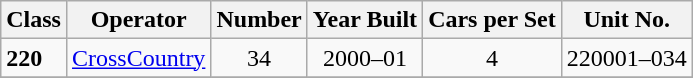<table class="wikitable">
<tr>
<th>Class</th>
<th>Operator</th>
<th>Number</th>
<th>Year Built</th>
<th>Cars per Set</th>
<th>Unit No.</th>
</tr>
<tr>
<td><strong>220</strong></td>
<td><a href='#'>CrossCountry</a></td>
<td align=center>34</td>
<td align=center>2000–01</td>
<td align=center>4</td>
<td>220001–034</td>
</tr>
<tr>
</tr>
</table>
